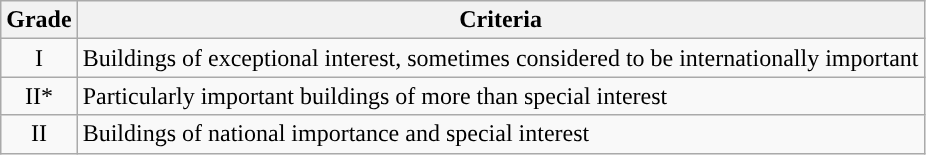<table class="wikitable">
<tr>
<th>Grade</th>
<th>Criteria</th>
</tr>
<tr>
<td align="center" >I</td>
<td>Buildings of exceptional interest, sometimes considered to be internationally important</td>
</tr>
<tr>
<td align="center" >II*</td>
<td>Particularly important buildings of more than special interest</td>
</tr>
<tr>
<td align="center" >II</td>
<td>Buildings of national importance and special interest</td>
</tr>
</table>
